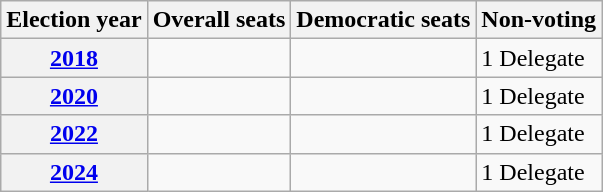<table class=wikitable>
<tr>
<th>Election year</th>
<th>Overall seats</th>
<th>Democratic seats</th>
<th>Non-voting</th>
</tr>
<tr>
<th><a href='#'>2018</a></th>
<td></td>
<td></td>
<td>1 Delegate</td>
</tr>
<tr>
<th><a href='#'>2020</a></th>
<td></td>
<td></td>
<td>1 Delegate</td>
</tr>
<tr>
<th><a href='#'>2022</a></th>
<td></td>
<td></td>
<td>1 Delegate</td>
</tr>
<tr>
<th><a href='#'>2024</a></th>
<td></td>
<td></td>
<td>1 Delegate</td>
</tr>
</table>
